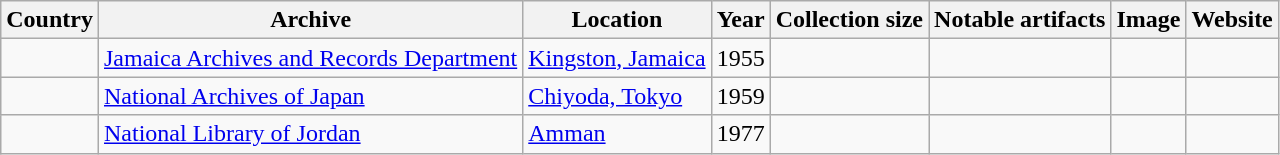<table class="wikitable">
<tr>
<th>Country</th>
<th>Archive</th>
<th>Location</th>
<th>Year</th>
<th>Collection size</th>
<th>Notable artifacts</th>
<th>Image</th>
<th>Website</th>
</tr>
<tr>
<td></td>
<td><a href='#'>Jamaica Archives and Records Department</a></td>
<td><a href='#'>Kingston, Jamaica</a></td>
<td>1955</td>
<td></td>
<td></td>
<td></td>
<td></td>
</tr>
<tr>
<td></td>
<td><a href='#'>National Archives of Japan</a></td>
<td><a href='#'>Chiyoda, Tokyo</a></td>
<td>1959</td>
<td></td>
<td></td>
<td></td>
<td></td>
</tr>
<tr>
<td></td>
<td><a href='#'>National Library of Jordan</a></td>
<td><a href='#'>Amman</a></td>
<td>1977</td>
<td></td>
<td></td>
<td></td>
<td></td>
</tr>
</table>
